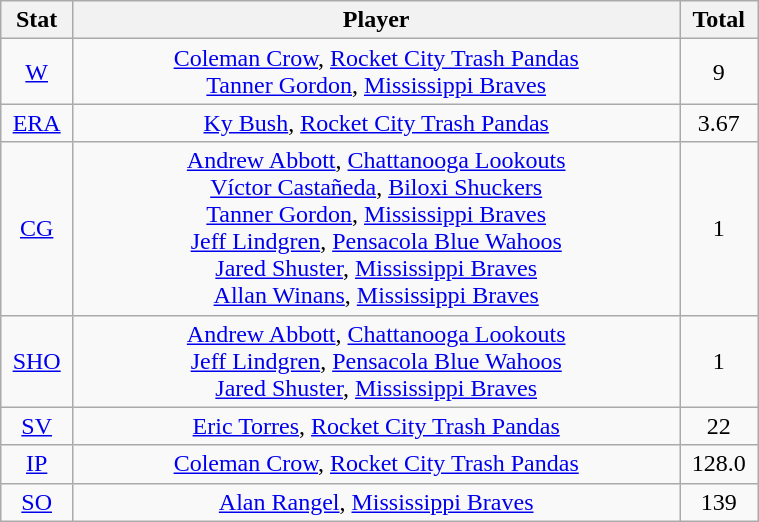<table class="wikitable" width="40%" style="text-align:center;">
<tr>
<th width="5%">Stat</th>
<th width="60%">Player</th>
<th width="5%">Total</th>
</tr>
<tr>
<td><a href='#'>W</a></td>
<td><a href='#'>Coleman Crow</a>, <a href='#'>Rocket City Trash Pandas</a> <br> <a href='#'>Tanner Gordon</a>, <a href='#'>Mississippi Braves</a></td>
<td>9</td>
</tr>
<tr>
<td><a href='#'>ERA</a></td>
<td><a href='#'>Ky Bush</a>, <a href='#'>Rocket City Trash Pandas</a></td>
<td>3.67</td>
</tr>
<tr>
<td><a href='#'>CG</a></td>
<td><a href='#'>Andrew Abbott</a>, <a href='#'>Chattanooga Lookouts</a> <br> <a href='#'>Víctor Castañeda</a>, <a href='#'>Biloxi Shuckers</a> <br> <a href='#'>Tanner Gordon</a>, <a href='#'>Mississippi Braves</a> <br> <a href='#'>Jeff Lindgren</a>, <a href='#'>Pensacola Blue Wahoos</a> <br> <a href='#'>Jared Shuster</a>, <a href='#'>Mississippi Braves</a> <br> <a href='#'>Allan Winans</a>, <a href='#'>Mississippi Braves</a></td>
<td>1</td>
</tr>
<tr>
<td><a href='#'>SHO</a></td>
<td><a href='#'>Andrew Abbott</a>, <a href='#'>Chattanooga Lookouts</a> <br> <a href='#'>Jeff Lindgren</a>, <a href='#'>Pensacola Blue Wahoos</a> <br> <a href='#'>Jared Shuster</a>, <a href='#'>Mississippi Braves</a></td>
<td>1</td>
</tr>
<tr>
<td><a href='#'>SV</a></td>
<td><a href='#'>Eric Torres</a>, <a href='#'>Rocket City Trash Pandas</a></td>
<td>22</td>
</tr>
<tr>
<td><a href='#'>IP</a></td>
<td><a href='#'>Coleman Crow</a>, <a href='#'>Rocket City Trash Pandas</a></td>
<td>128.0</td>
</tr>
<tr>
<td><a href='#'>SO</a></td>
<td><a href='#'>Alan Rangel</a>, <a href='#'>Mississippi Braves</a></td>
<td>139</td>
</tr>
</table>
